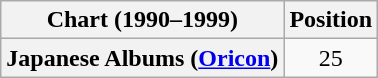<table class="wikitable plainrowheaders">
<tr>
<th scope="col">Chart (1990–1999)</th>
<th scope="col">Position</th>
</tr>
<tr>
<th scope="row">Japanese Albums (<a href='#'>Oricon</a>)</th>
<td style="text-align:center;">25</td>
</tr>
</table>
